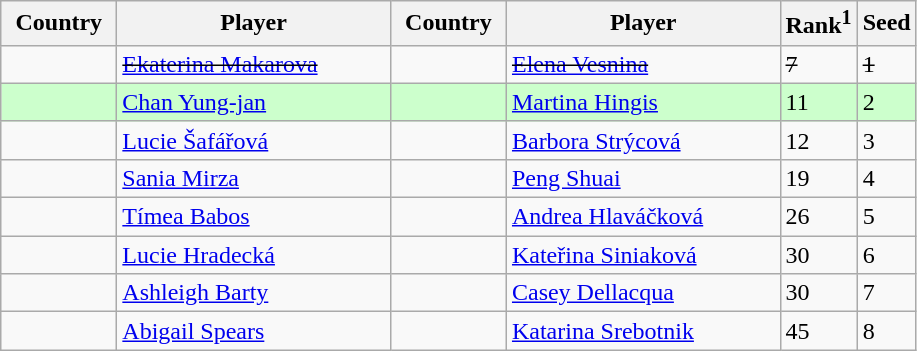<table class="sortable wikitable">
<tr>
<th width="70">Country</th>
<th width="175">Player</th>
<th width="70">Country</th>
<th width="175">Player</th>
<th>Rank<sup>1</sup></th>
<th>Seed</th>
</tr>
<tr>
<td><s></s></td>
<td><s><a href='#'>Ekaterina Makarova</a></s></td>
<td><s></s></td>
<td><s><a href='#'>Elena Vesnina</a></s></td>
<td><s>7</s></td>
<td><s>1</s></td>
</tr>
<tr style="background:#cfc;">
<td></td>
<td><a href='#'>Chan Yung-jan</a></td>
<td></td>
<td><a href='#'>Martina Hingis</a></td>
<td>11</td>
<td>2</td>
</tr>
<tr>
<td></td>
<td><a href='#'>Lucie Šafářová</a></td>
<td></td>
<td><a href='#'>Barbora Strýcová</a></td>
<td>12</td>
<td>3</td>
</tr>
<tr>
<td></td>
<td><a href='#'>Sania Mirza</a></td>
<td></td>
<td><a href='#'>Peng Shuai</a></td>
<td>19</td>
<td>4</td>
</tr>
<tr>
<td></td>
<td><a href='#'>Tímea Babos</a></td>
<td></td>
<td><a href='#'>Andrea Hlaváčková</a></td>
<td>26</td>
<td>5</td>
</tr>
<tr>
<td></td>
<td><a href='#'>Lucie Hradecká</a></td>
<td></td>
<td><a href='#'>Kateřina Siniaková</a></td>
<td>30</td>
<td>6</td>
</tr>
<tr>
<td></td>
<td><a href='#'>Ashleigh Barty</a></td>
<td></td>
<td><a href='#'>Casey Dellacqua</a></td>
<td>30</td>
<td>7</td>
</tr>
<tr>
<td></td>
<td><a href='#'>Abigail Spears</a></td>
<td></td>
<td><a href='#'>Katarina Srebotnik</a></td>
<td>45</td>
<td>8</td>
</tr>
</table>
